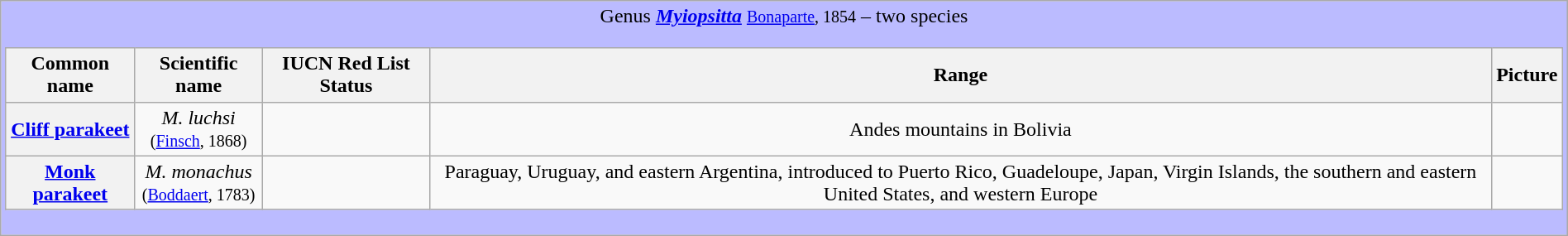<table class="wikitable" style="width:100%;text-align:center">
<tr>
<td colspan="100%" align="center" bgcolor="#BBBBFF">Genus <strong><em><a href='#'>Myiopsitta</a></em></strong> <small><a href='#'>Bonaparte</a>, 1854</small> – two species<br><table class="wikitable sortable" style="width:100%;text-align:center">
<tr>
<th scope="col">Common name</th>
<th scope="col">Scientific name</th>
<th scope="col">IUCN Red List Status</th>
<th scope="col" class="unsortable">Range</th>
<th scope="col" class="unsortable">Picture</th>
</tr>
<tr>
<th scope="row"><a href='#'>Cliff parakeet</a></th>
<td><em>M. luchsi</em> <br><small>(<a href='#'>Finsch</a>, 1868)</small></td>
<td></td>
<td>Andes mountains in Bolivia</td>
<td></td>
</tr>
<tr>
<th scope="row"><a href='#'>Monk parakeet</a></th>
<td><em>M. monachus</em> <br><small>(<a href='#'>Boddaert</a>, 1783)</small></td>
<td></td>
<td>Paraguay, Uruguay, and eastern Argentina, introduced to Puerto Rico, Guadeloupe, Japan, Virgin Islands, the southern and eastern United States, and western Europe</td>
<td></td>
</tr>
</table>
</td>
</tr>
</table>
